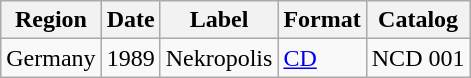<table class="wikitable">
<tr>
<th>Region</th>
<th>Date</th>
<th>Label</th>
<th>Format</th>
<th>Catalog</th>
</tr>
<tr>
<td>Germany</td>
<td>1989</td>
<td>Nekropolis</td>
<td><a href='#'>CD</a></td>
<td>NCD 001</td>
</tr>
</table>
